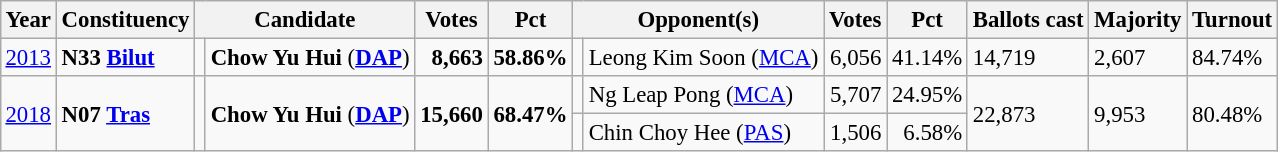<table class="wikitable" style="margin:0.5em ; font-size:95%">
<tr>
<th>Year</th>
<th>Constituency</th>
<th colspan=2>Candidate</th>
<th>Votes</th>
<th>Pct</th>
<th colspan=2>Opponent(s)</th>
<th>Votes</th>
<th>Pct</th>
<th>Ballots cast</th>
<th>Majority</th>
<th>Turnout</th>
</tr>
<tr>
<td><a href='#'>2013</a></td>
<td><strong>N33 <a href='#'>Bilut</a></strong></td>
<td></td>
<td><strong>Chow Yu Hui</strong> (<a href='#'><strong>DAP</strong></a>)</td>
<td align="right"><strong>8,663</strong></td>
<td><strong>58.86%</strong></td>
<td></td>
<td>Leong Kim Soon (<a href='#'>MCA</a>)</td>
<td align="right">6,056</td>
<td>41.14%</td>
<td>14,719</td>
<td>2,607</td>
<td>84.74%</td>
</tr>
<tr>
<td rowspan=2><a href='#'>2018</a></td>
<td rowspan=2><strong>N07 <a href='#'>Tras</a></strong></td>
<td rowspan="2" ></td>
<td rowspan=2><strong>Chow Yu Hui</strong> (<a href='#'><strong>DAP</strong></a>)</td>
<td rowspan=2 align="right"><strong>15,660</strong></td>
<td rowspan=2><strong>68.47%</strong></td>
<td></td>
<td>Ng Leap Pong (<a href='#'>MCA</a>)</td>
<td align="right">5,707</td>
<td>24.95%</td>
<td rowspan=2>22,873</td>
<td rowspan=2>9,953</td>
<td rowspan=2>80.48%</td>
</tr>
<tr>
<td></td>
<td>Chin Choy Hee (<a href='#'>PAS</a>)</td>
<td align="right">1,506</td>
<td align="right">6.58%</td>
</tr>
</table>
